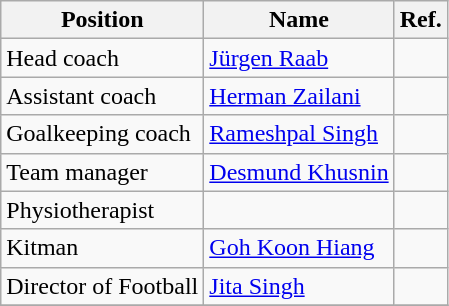<table class="wikitable">
<tr>
<th>Position</th>
<th>Name</th>
<th>Ref.</th>
</tr>
<tr>
<td>Head coach</td>
<td> <a href='#'>Jürgen Raab</a></td>
<td></td>
</tr>
<tr>
<td>Assistant coach</td>
<td> <a href='#'>Herman Zailani</a></td>
<td></td>
</tr>
<tr>
<td>Goalkeeping coach</td>
<td> <a href='#'>Rameshpal Singh</a></td>
<td></td>
</tr>
<tr>
<td>Team manager</td>
<td> <a href='#'>Desmund Khusnin</a></td>
<td></td>
</tr>
<tr>
<td>Physiotherapist</td>
<td></td>
<td></td>
</tr>
<tr>
<td>Kitman</td>
<td> <a href='#'>Goh Koon Hiang</a></td>
<td></td>
</tr>
<tr>
<td>Director of Football</td>
<td> <a href='#'>Jita Singh</a></td>
<td></td>
</tr>
<tr>
</tr>
</table>
